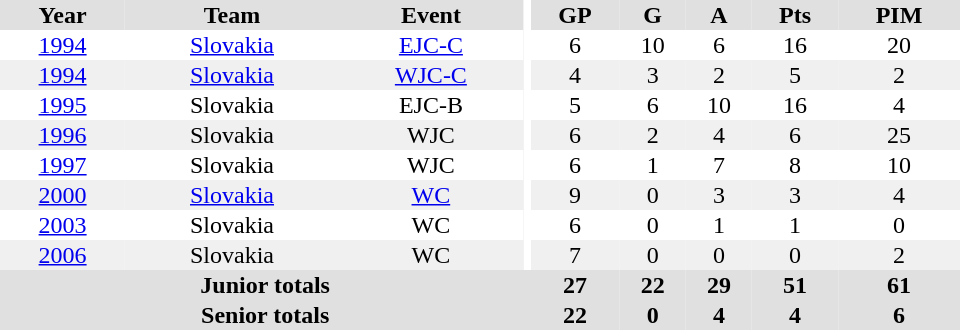<table border="0" cellpadding="1" cellspacing="0" ID="Table3" style="text-align:center; width:40em">
<tr bgcolor="#e0e0e0">
<th>Year</th>
<th>Team</th>
<th>Event</th>
<th rowspan="102" bgcolor="#ffffff"></th>
<th>GP</th>
<th>G</th>
<th>A</th>
<th>Pts</th>
<th>PIM</th>
</tr>
<tr>
<td><a href='#'>1994</a></td>
<td><a href='#'>Slovakia</a></td>
<td><a href='#'>EJC-C</a></td>
<td>6</td>
<td>10</td>
<td>6</td>
<td>16</td>
<td>20</td>
</tr>
<tr bgcolor="#f0f0f0">
<td><a href='#'>1994</a></td>
<td><a href='#'>Slovakia</a></td>
<td><a href='#'>WJC-C</a></td>
<td>4</td>
<td>3</td>
<td>2</td>
<td>5</td>
<td>2</td>
</tr>
<tr>
<td><a href='#'>1995</a></td>
<td>Slovakia</td>
<td>EJC-B</td>
<td>5</td>
<td>6</td>
<td>10</td>
<td>16</td>
<td>4</td>
</tr>
<tr bgcolor="#f0f0f0">
<td><a href='#'>1996</a></td>
<td>Slovakia</td>
<td>WJC</td>
<td>6</td>
<td>2</td>
<td>4</td>
<td>6</td>
<td>25</td>
</tr>
<tr>
<td><a href='#'>1997</a></td>
<td>Slovakia</td>
<td>WJC</td>
<td>6</td>
<td>1</td>
<td>7</td>
<td>8</td>
<td>10</td>
</tr>
<tr bgcolor="#f0f0f0">
<td><a href='#'>2000</a></td>
<td><a href='#'>Slovakia</a></td>
<td><a href='#'>WC</a></td>
<td>9</td>
<td>0</td>
<td>3</td>
<td>3</td>
<td>4</td>
</tr>
<tr>
<td><a href='#'>2003</a></td>
<td>Slovakia</td>
<td>WC</td>
<td>6</td>
<td>0</td>
<td>1</td>
<td>1</td>
<td>0</td>
</tr>
<tr bgcolor="#f0f0f0">
<td><a href='#'>2006</a></td>
<td>Slovakia</td>
<td>WC</td>
<td>7</td>
<td>0</td>
<td>0</td>
<td>0</td>
<td>2</td>
</tr>
<tr bgcolor="#e0e0e0">
<th colspan="4">Junior totals</th>
<th>27</th>
<th>22</th>
<th>29</th>
<th>51</th>
<th>61</th>
</tr>
<tr bgcolor="#e0e0e0">
<th colspan="4">Senior totals</th>
<th>22</th>
<th>0</th>
<th>4</th>
<th>4</th>
<th>6</th>
</tr>
</table>
